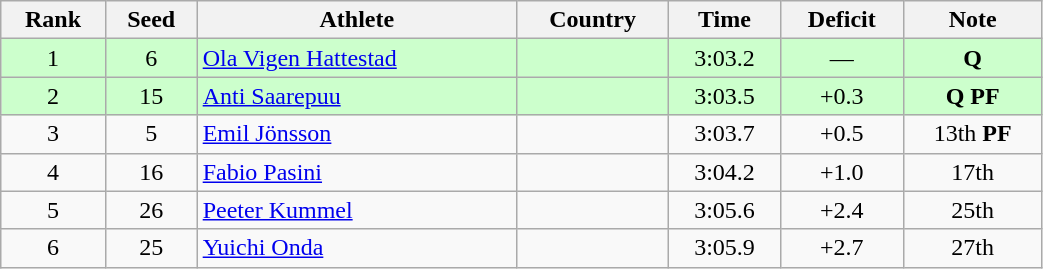<table class="wikitable sortable" style="text-align:center" width=55%>
<tr>
<th>Rank</th>
<th>Seed</th>
<th>Athlete</th>
<th>Country</th>
<th>Time</th>
<th>Deficit</th>
<th>Note</th>
</tr>
<tr bgcolor=ccffcc>
<td>1</td>
<td>6</td>
<td align=left><a href='#'>Ola Vigen Hattestad</a></td>
<td align=left></td>
<td>3:03.2</td>
<td>—</td>
<td><strong>Q</strong></td>
</tr>
<tr bgcolor=ccffcc>
<td>2</td>
<td>15</td>
<td align=left><a href='#'>Anti Saarepuu</a></td>
<td align=left></td>
<td>3:03.5</td>
<td>+0.3</td>
<td><strong>Q</strong> <strong>PF</strong></td>
</tr>
<tr>
<td>3</td>
<td>5</td>
<td align=left><a href='#'>Emil Jönsson</a></td>
<td align=left></td>
<td>3:03.7</td>
<td>+0.5</td>
<td>13th <strong>PF</strong></td>
</tr>
<tr>
<td>4</td>
<td>16</td>
<td align=left><a href='#'>Fabio Pasini</a></td>
<td align=left></td>
<td>3:04.2</td>
<td>+1.0</td>
<td>17th</td>
</tr>
<tr>
<td>5</td>
<td>26</td>
<td align=left><a href='#'>Peeter Kummel</a></td>
<td align=left></td>
<td>3:05.6</td>
<td>+2.4</td>
<td>25th</td>
</tr>
<tr>
<td>6</td>
<td>25</td>
<td align=left><a href='#'>Yuichi Onda</a></td>
<td align=left></td>
<td>3:05.9</td>
<td>+2.7</td>
<td>27th</td>
</tr>
</table>
